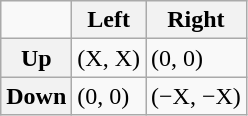<table class="wikitable">
<tr>
<td></td>
<th>Left</th>
<th>Right</th>
</tr>
<tr>
<th>Up</th>
<td>(X, X)</td>
<td>(0, 0)</td>
</tr>
<tr>
<th>Down</th>
<td>(0, 0)</td>
<td>(−X, −X)</td>
</tr>
</table>
